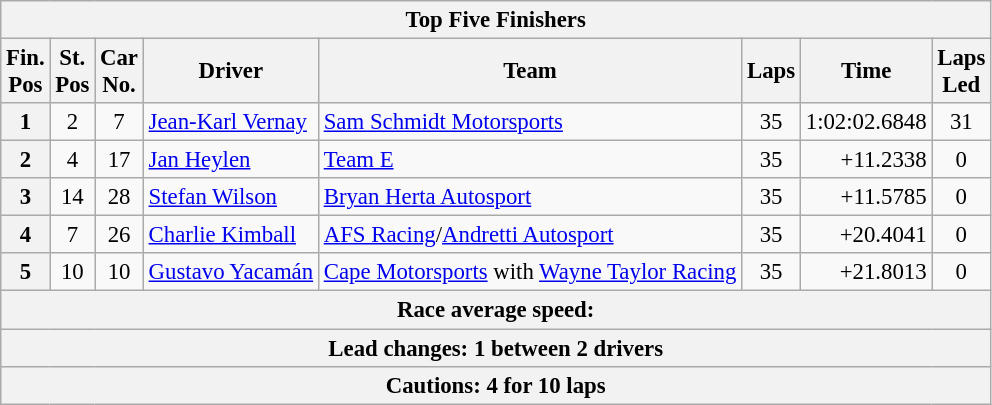<table class="wikitable" style="font-size:95%;">
<tr>
<th colspan=9>Top Five Finishers</th>
</tr>
<tr>
<th>Fin.<br>Pos</th>
<th>St.<br>Pos</th>
<th>Car<br>No.</th>
<th>Driver</th>
<th>Team</th>
<th>Laps</th>
<th>Time</th>
<th>Laps<br>Led</th>
</tr>
<tr>
<th>1</th>
<td align=center>2</td>
<td align=center>7</td>
<td> <a href='#'>Jean-Karl Vernay</a></td>
<td><a href='#'>Sam Schmidt Motorsports</a></td>
<td align=center>35</td>
<td align=right>1:02:02.6848</td>
<td align=center>31</td>
</tr>
<tr>
<th>2</th>
<td align=center>4</td>
<td align=center>17</td>
<td> <a href='#'>Jan Heylen</a></td>
<td><a href='#'>Team E</a></td>
<td align=center>35</td>
<td align=right>+11.2338</td>
<td align=center>0</td>
</tr>
<tr>
<th>3</th>
<td align=center>14</td>
<td align=center>28</td>
<td> <a href='#'>Stefan Wilson</a></td>
<td><a href='#'>Bryan Herta Autosport</a></td>
<td align=center>35</td>
<td align=right>+11.5785</td>
<td align=center>0</td>
</tr>
<tr>
<th>4</th>
<td align=center>7</td>
<td align=center>26</td>
<td> <a href='#'>Charlie Kimball</a></td>
<td><a href='#'>AFS Racing</a>/<a href='#'>Andretti Autosport</a></td>
<td align=center>35</td>
<td align=right>+20.4041</td>
<td align=center>0</td>
</tr>
<tr>
<th>5</th>
<td align=center>10</td>
<td align=center>10</td>
<td> <a href='#'>Gustavo Yacamán</a></td>
<td><a href='#'>Cape Motorsports</a> with <a href='#'>Wayne Taylor Racing</a></td>
<td align=center>35</td>
<td align=right>+21.8013</td>
<td align=center>0</td>
</tr>
<tr>
<th colspan=9>Race average speed: </th>
</tr>
<tr>
<th colspan=9>Lead changes: 1 between 2 drivers</th>
</tr>
<tr>
<th colspan=9>Cautions: 4 for 10 laps</th>
</tr>
</table>
